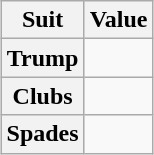<table class="wikitable" style="font-size: 100%; text-align: center; margin-left: auto; margin-right: auto;">
<tr>
<th>Suit</th>
<th>Value</th>
</tr>
<tr>
<th>Trump</th>
<td></td>
</tr>
<tr>
<th>Clubs</th>
<td></td>
</tr>
<tr>
<th>Spades</th>
<td></td>
</tr>
</table>
